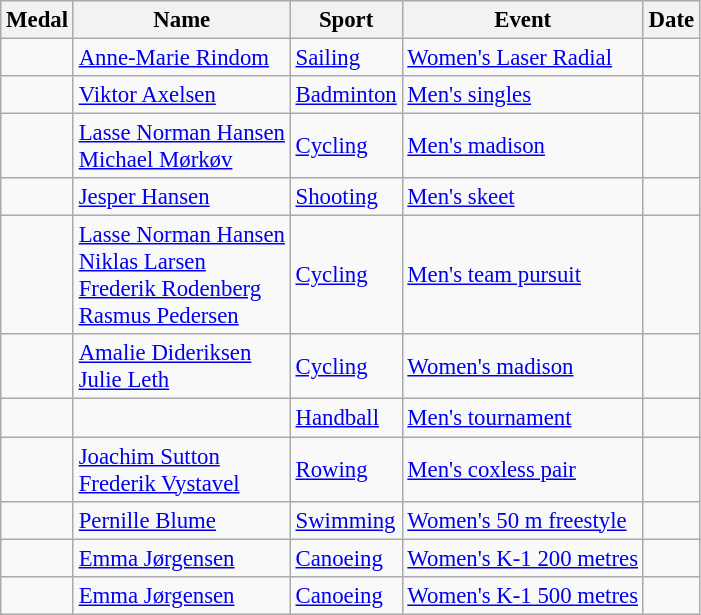<table class="wikitable sortable" style="font-size: 95%;">
<tr>
<th>Medal</th>
<th>Name</th>
<th>Sport</th>
<th>Event</th>
<th>Date</th>
</tr>
<tr>
<td></td>
<td><a href='#'>Anne-Marie Rindom</a></td>
<td><a href='#'>Sailing</a></td>
<td><a href='#'>Women's Laser Radial</a></td>
<td></td>
</tr>
<tr>
<td></td>
<td><a href='#'>Viktor Axelsen</a></td>
<td><a href='#'>Badminton</a></td>
<td><a href='#'>Men's singles</a></td>
<td></td>
</tr>
<tr>
<td></td>
<td><a href='#'>Lasse Norman Hansen</a> <br> <a href='#'>Michael Mørkøv</a></td>
<td><a href='#'>Cycling</a></td>
<td><a href='#'>Men's madison</a></td>
<td></td>
</tr>
<tr>
<td></td>
<td><a href='#'>Jesper Hansen</a></td>
<td><a href='#'>Shooting</a></td>
<td><a href='#'>Men's skeet</a></td>
<td></td>
</tr>
<tr>
<td></td>
<td><a href='#'>Lasse Norman Hansen</a> <br> <a href='#'>Niklas Larsen</a><br><a href='#'>Frederik Rodenberg</a><br><a href='#'>Rasmus Pedersen</a></td>
<td><a href='#'>Cycling</a></td>
<td><a href='#'>Men's team pursuit</a></td>
<td></td>
</tr>
<tr>
<td></td>
<td><a href='#'>Amalie Dideriksen</a> <br> <a href='#'>Julie Leth</a></td>
<td><a href='#'>Cycling</a></td>
<td><a href='#'>Women's madison</a></td>
<td></td>
</tr>
<tr>
<td></td>
<td><br></td>
<td><a href='#'>Handball</a></td>
<td><a href='#'>Men's tournament</a></td>
<td></td>
</tr>
<tr>
<td></td>
<td><a href='#'>Joachim Sutton</a><br><a href='#'>Frederik Vystavel</a></td>
<td><a href='#'>Rowing</a></td>
<td><a href='#'>Men's coxless pair</a></td>
<td></td>
</tr>
<tr>
<td></td>
<td><a href='#'>Pernille Blume</a></td>
<td><a href='#'>Swimming</a></td>
<td><a href='#'>Women's 50 m freestyle</a></td>
<td></td>
</tr>
<tr>
<td></td>
<td><a href='#'>Emma Jørgensen</a></td>
<td><a href='#'>Canoeing</a></td>
<td><a href='#'>Women's K-1 200 metres</a></td>
<td></td>
</tr>
<tr>
<td></td>
<td><a href='#'>Emma Jørgensen</a></td>
<td><a href='#'>Canoeing</a></td>
<td><a href='#'>Women's K-1 500 metres</a></td>
<td></td>
</tr>
</table>
